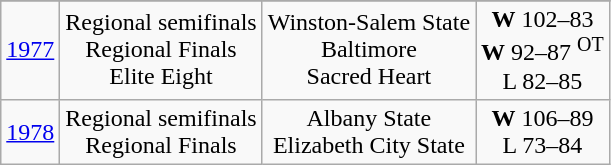<table class="wikitable" style="text-align:center">
<tr>
</tr>
<tr align="center">
<td><a href='#'>1977</a></td>
<td>Regional semifinals<br>Regional Finals<br>Elite Eight</td>
<td>Winston-Salem State<br>Baltimore<br>Sacred Heart</td>
<td><strong>W</strong> 102–83<br><strong>W</strong> 92–87 <sup>OT</sup><br>L 82–85</td>
</tr>
<tr align="center">
<td><a href='#'>1978</a></td>
<td>Regional semifinals<br>Regional Finals</td>
<td>Albany State<br>Elizabeth City State</td>
<td><strong>W</strong> 106–89<br>L 73–84</td>
</tr>
</table>
